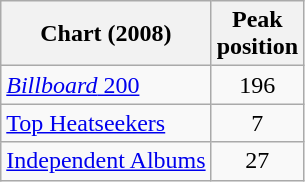<table class="wikitable sortable">
<tr>
<th align="left">Chart (2008)</th>
<th style="text-align:center;">Peak<br>position</th>
</tr>
<tr>
<td align="left"><a href='#'><em>Billboard</em> 200</a></td>
<td style="text-align:center;">196</td>
</tr>
<tr>
<td align="left"><a href='#'>Top Heatseekers</a></td>
<td style="text-align:center;">7</td>
</tr>
<tr>
<td align="left"><a href='#'>Independent Albums</a></td>
<td style="text-align:center;">27</td>
</tr>
</table>
